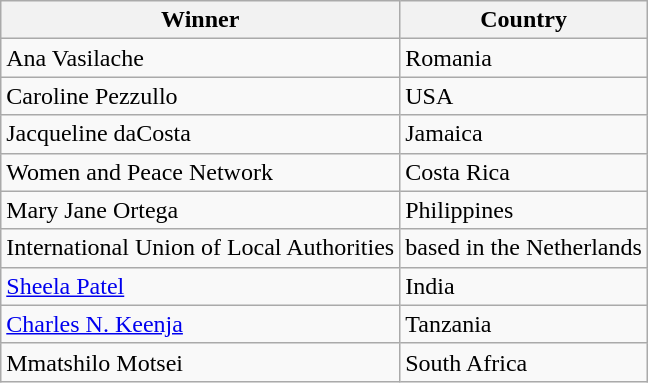<table class="wikitable">
<tr>
<th>Winner</th>
<th>Country</th>
</tr>
<tr>
<td>Ana Vasilache</td>
<td>Romania</td>
</tr>
<tr>
<td>Caroline Pezzullo</td>
<td>USA</td>
</tr>
<tr>
<td>Jacqueline daCosta</td>
<td>Jamaica</td>
</tr>
<tr>
<td>Women and Peace Network</td>
<td>Costa Rica</td>
</tr>
<tr>
<td>Mary Jane Ortega</td>
<td>Philippines</td>
</tr>
<tr>
<td>International Union of Local Authorities</td>
<td>based in the Netherlands</td>
</tr>
<tr>
<td><a href='#'>Sheela Patel</a></td>
<td>India</td>
</tr>
<tr>
<td><a href='#'>Charles N. Keenja</a></td>
<td>Tanzania</td>
</tr>
<tr>
<td>Mmatshilo Motsei</td>
<td>South Africa</td>
</tr>
</table>
